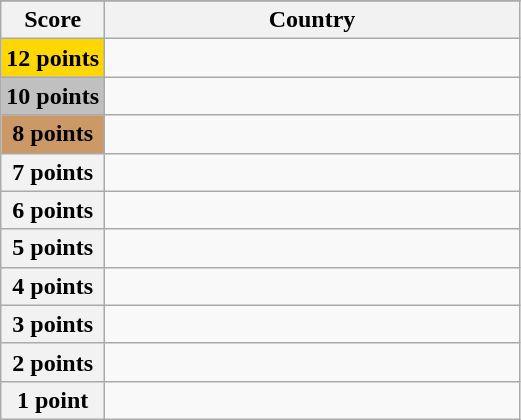<table class="wikitable">
<tr>
</tr>
<tr>
<th scope="col" width="20%">Score</th>
<th scope="col">Country</th>
</tr>
<tr>
<th scope="row" style="background:gold">12 points</th>
<td></td>
</tr>
<tr>
<th scope="row" style="background:silver">10 points</th>
<td></td>
</tr>
<tr>
<th scope="row" style="background:#CC9966">8 points</th>
<td></td>
</tr>
<tr>
<th scope="row">7 points</th>
<td></td>
</tr>
<tr>
<th scope="row">6 points</th>
<td></td>
</tr>
<tr>
<th scope="row">5 points</th>
<td></td>
</tr>
<tr>
<th scope="row">4 points</th>
<td></td>
</tr>
<tr>
<th scope="row">3 points</th>
<td></td>
</tr>
<tr>
<th scope="row">2 points</th>
<td></td>
</tr>
<tr>
<th scope="row">1 point</th>
<td></td>
</tr>
</table>
